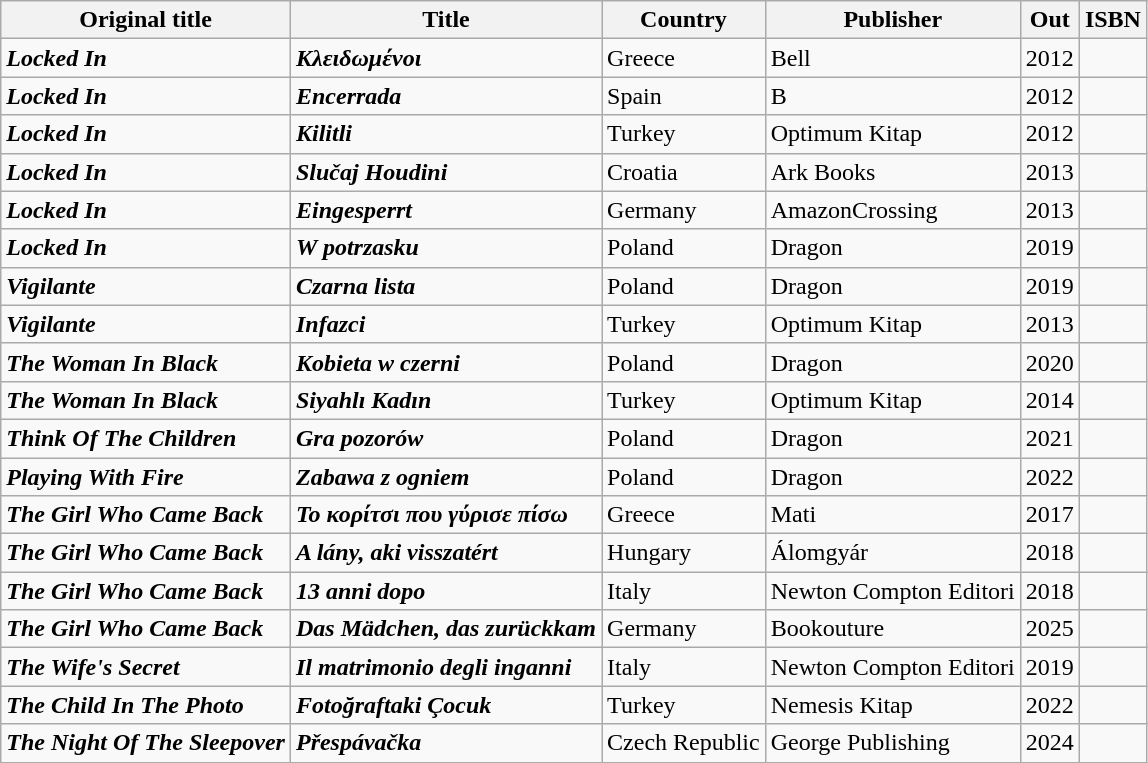<table class="wikitable sortable">
<tr>
<th>Original title</th>
<th>Title</th>
<th>Country</th>
<th>Publisher</th>
<th>Out</th>
<th class="unsortable">ISBN</th>
</tr>
<tr>
<td><strong><em>Locked In</em></strong></td>
<td><strong><em>Κλειδωμένοι</em></strong></td>
<td>Greece</td>
<td>Bell</td>
<td>2012</td>
<td></td>
</tr>
<tr>
<td><strong><em>Locked In</em></strong></td>
<td><strong><em>Encerrada</em></strong></td>
<td>Spain</td>
<td>B</td>
<td>2012</td>
<td></td>
</tr>
<tr>
<td><strong><em>Locked In</em></strong></td>
<td><strong><em>Kilitli</em></strong></td>
<td>Turkey</td>
<td>Optimum Kitap</td>
<td>2012</td>
<td></td>
</tr>
<tr>
<td><strong><em>Locked In</em></strong></td>
<td><strong><em>Slučaj Houdini</em></strong></td>
<td>Croatia</td>
<td>Ark Books</td>
<td>2013</td>
<td></td>
</tr>
<tr>
<td><strong><em>Locked In</em></strong></td>
<td><strong><em>Eingesperrt</em></strong></td>
<td>Germany</td>
<td>AmazonCrossing</td>
<td>2013</td>
<td></td>
</tr>
<tr>
<td><strong><em>Locked In</em></strong></td>
<td><strong><em>W potrzasku</em></strong></td>
<td>Poland</td>
<td>Dragon</td>
<td>2019</td>
<td></td>
</tr>
<tr>
<td><strong><em>Vigilante</em></strong></td>
<td><strong><em>Czarna lista</em></strong></td>
<td>Poland</td>
<td>Dragon</td>
<td>2019</td>
<td></td>
</tr>
<tr>
<td><strong><em>Vigilante</em></strong></td>
<td><strong><em>Infazci</em></strong></td>
<td>Turkey</td>
<td>Optimum Kitap</td>
<td>2013</td>
<td></td>
</tr>
<tr>
<td><strong><em>The Woman In Black</em></strong></td>
<td><strong><em>Kobieta w czerni</em></strong></td>
<td>Poland</td>
<td>Dragon</td>
<td>2020</td>
<td></td>
</tr>
<tr>
<td><strong><em>The Woman In Black</em></strong></td>
<td><strong><em>Siyahlı Kadın</em></strong></td>
<td>Turkey</td>
<td>Optimum Kitap</td>
<td>2014</td>
<td></td>
</tr>
<tr>
<td><strong><em>Think Of The Children</em></strong></td>
<td><strong><em>Gra pozorów</em></strong></td>
<td>Poland</td>
<td>Dragon</td>
<td>2021</td>
<td></td>
</tr>
<tr>
<td><strong><em>Playing With Fire</em></strong></td>
<td><strong><em>Zabawa z ogniem</em></strong></td>
<td>Poland</td>
<td>Dragon</td>
<td>2022</td>
<td></td>
</tr>
<tr>
<td><strong><em>The Girl Who Came Back</em></strong></td>
<td><strong><em>Το κορίτσι που γύρισε πίσω</em></strong></td>
<td>Greece</td>
<td>Mati</td>
<td>2017</td>
<td></td>
</tr>
<tr>
<td><strong><em>The Girl Who Came Back</em></strong></td>
<td><strong><em>A lány, aki visszatért</em></strong></td>
<td>Hungary</td>
<td>Álomgyár</td>
<td>2018</td>
<td></td>
</tr>
<tr>
<td><strong><em>The Girl Who Came Back</em></strong></td>
<td><strong><em>13 anni dopo</em></strong></td>
<td>Italy</td>
<td>Newton Compton Editori</td>
<td>2018</td>
<td></td>
</tr>
<tr>
<td><strong><em>The Girl Who Came Back</em></strong></td>
<td><strong><em>Das Mädchen, das zurückkam</em></strong></td>
<td>Germany</td>
<td>Bookouture</td>
<td>2025</td>
<td></td>
</tr>
<tr>
<td><strong><em>The Wife's Secret</em></strong></td>
<td><strong><em>Il matrimonio degli inganni</em></strong></td>
<td>Italy</td>
<td>Newton Compton Editori</td>
<td>2019</td>
<td></td>
</tr>
<tr>
<td><strong><em>The Child In The Photo</em></strong></td>
<td><strong><em>Fotoğraftaki Çocuk</em></strong></td>
<td>Turkey</td>
<td>Nemesis Kitap</td>
<td>2022</td>
<td></td>
</tr>
<tr>
<td><strong><em>The Night Of The Sleepover</em></strong></td>
<td><strong><em>Přespávačka</em></strong></td>
<td>Czech Republic</td>
<td>George Publishing</td>
<td>2024</td>
<td></td>
</tr>
</table>
